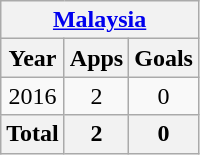<table class="wikitable" style="text-align:center">
<tr>
<th colspan=3><a href='#'>Malaysia</a></th>
</tr>
<tr>
<th>Year</th>
<th>Apps</th>
<th>Goals</th>
</tr>
<tr>
<td>2016</td>
<td>2</td>
<td>0</td>
</tr>
<tr>
<th>Total</th>
<th>2</th>
<th>0</th>
</tr>
</table>
